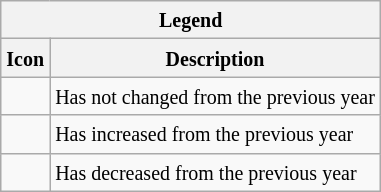<table class="wikitable">
<tr>
<th colspan="2"><small>Legend</small></th>
</tr>
<tr>
<th><small> Icon</small></th>
<th><small> Description</small></th>
</tr>
<tr>
<td></td>
<td><small>Has not changed from the previous year</small></td>
</tr>
<tr>
<td></td>
<td><small>Has increased from the previous year</small></td>
</tr>
<tr>
<td></td>
<td><small>Has decreased from the previous year</small></td>
</tr>
</table>
